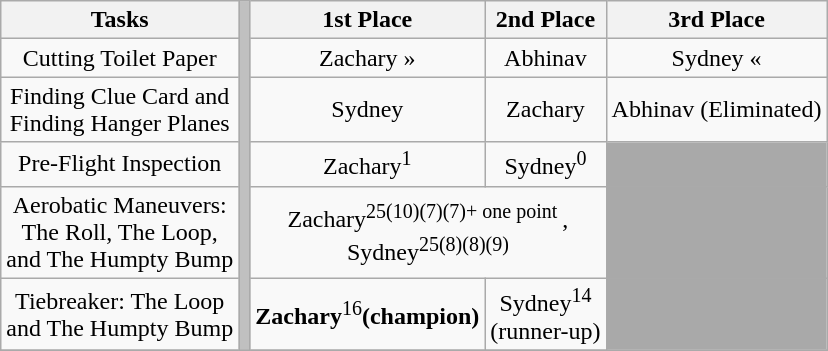<table class="wikitable" style="text-align:center">
<tr>
<th>Tasks</th>
<th style="background:#C0C0C0;" rowspan="6"></th>
<th>1st Place</th>
<th>2nd Place</th>
<th>3rd Place</th>
</tr>
<tr>
<td>Cutting Toilet Paper</td>
<td>Zachary <span>»</span></td>
<td>Abhinav</td>
<td>Sydney <span>«</span></td>
</tr>
<tr>
<td>Finding Clue Card and<br> Finding Hanger Planes</td>
<td>Sydney</td>
<td>Zachary</td>
<td>Abhinav (Eliminated)</td>
</tr>
<tr>
<td>Pre-Flight Inspection</td>
<td>Zachary<sup>1</sup></td>
<td>Sydney<sup>0</sup></td>
<td bgcolor="darkgrey" rowspan=1></td>
</tr>
<tr>
<td>Aerobatic Maneuvers:<br> The Roll, The Loop, <br>and The Humpty Bump</td>
<td colspan=2>Zachary<sup>25(10)(7)(7)+ one point </sup>, <br> Sydney<sup>25(8)(8)(9)</sup></td>
<td bgcolor="darkgrey" rowspan=1></td>
</tr>
<tr>
<td>Tiebreaker: The Loop<br> and The Humpty Bump</td>
<td><strong>Zachary</strong><sup>16</sup><strong>(champion)</strong></td>
<td>Sydney<sup>14</sup><br>(runner-up)</td>
<td bgcolor="darkgrey" rowspan=1></td>
</tr>
<tr>
</tr>
</table>
